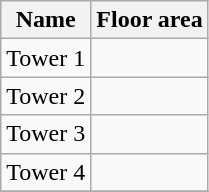<table class="wikitable sortable">
<tr>
<th>Name</th>
<th>Floor area</th>
</tr>
<tr>
<td>Tower 1</td>
<td></td>
</tr>
<tr>
<td>Tower 2</td>
<td></td>
</tr>
<tr>
<td>Tower 3</td>
<td></td>
</tr>
<tr>
<td>Tower 4</td>
<td></td>
</tr>
<tr>
</tr>
</table>
